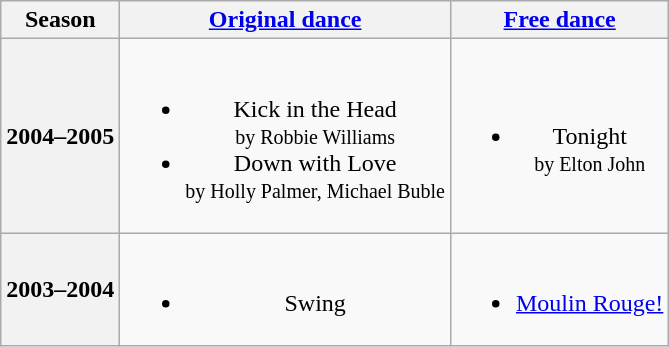<table class=wikitable style=text-align:center>
<tr>
<th>Season</th>
<th><a href='#'>Original dance</a></th>
<th><a href='#'>Free dance</a></th>
</tr>
<tr>
<th>2004–2005</th>
<td><br><ul><li>Kick in the Head <br><small> by Robbie Williams </small></li><li>Down with Love <br><small> by Holly Palmer, Michael Buble </small></li></ul></td>
<td><br><ul><li>Tonight <br><small> by Elton John </small></li></ul></td>
</tr>
<tr>
<th>2003–2004</th>
<td><br><ul><li>Swing</li></ul></td>
<td><br><ul><li><a href='#'>Moulin Rouge!</a></li></ul></td>
</tr>
</table>
